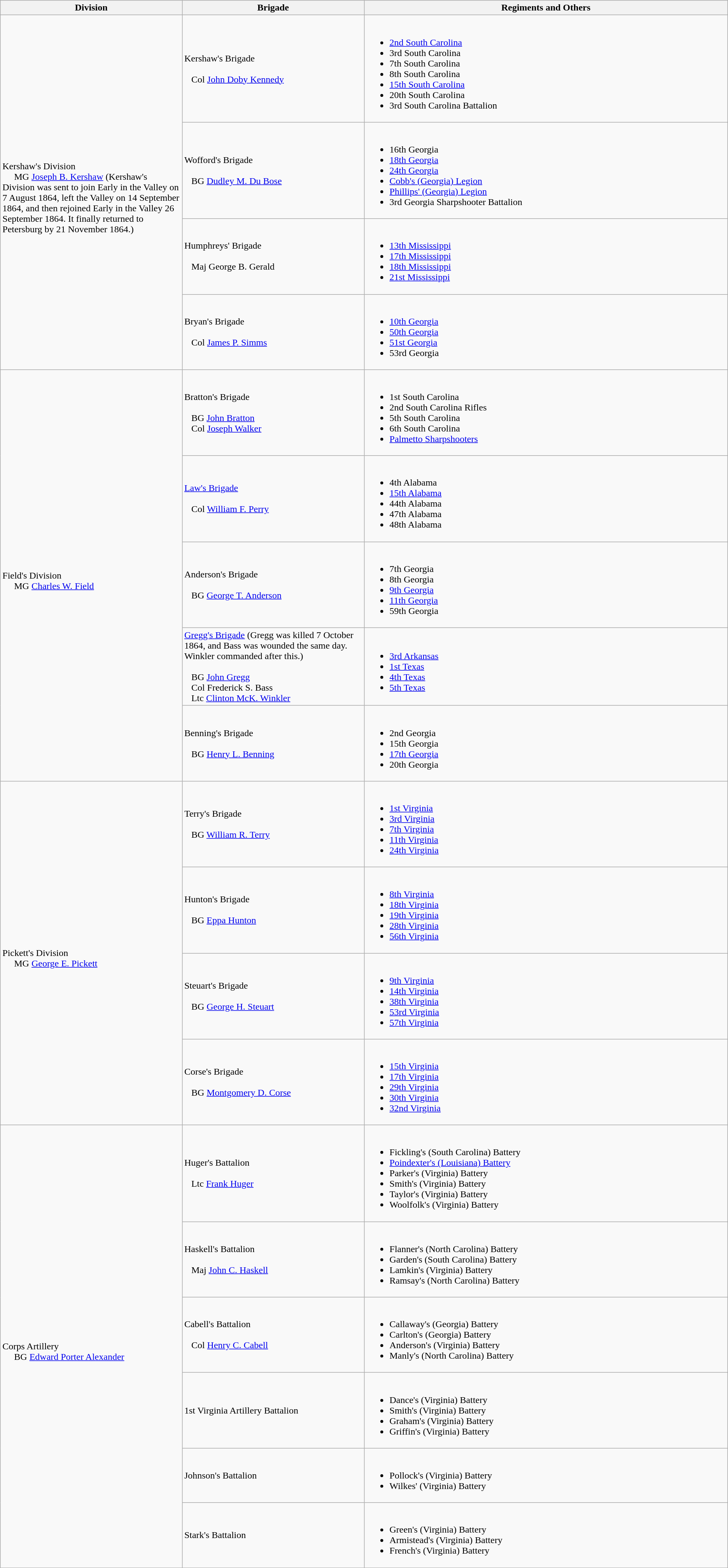<table class="wikitable">
<tr>
<th width=25%>Division</th>
<th width=25%>Brigade</th>
<th>Regiments and Others</th>
</tr>
<tr>
<td rowspan=4><br>Kershaw's Division
<br>    
MG <a href='#'>Joseph B. Kershaw</a> (Kershaw's Division was sent to join Early in the Valley on 7 August 1864, left the Valley on 14 September 1864, and then rejoined Early in the Valley 26 September 1864. It finally returned to Petersburg by 21 November 1864.)</td>
<td>Kershaw's Brigade<br><br>  
Col <a href='#'>John Doby Kennedy</a></td>
<td><br><ul><li><a href='#'>2nd South Carolina</a></li><li>3rd South Carolina</li><li>7th South Carolina</li><li>8th South Carolina</li><li><a href='#'>15th South Carolina</a></li><li>20th South Carolina</li><li>3rd South Carolina Battalion</li></ul></td>
</tr>
<tr>
<td>Wofford's Brigade<br><br>  
BG <a href='#'>Dudley M. Du Bose</a></td>
<td><br><ul><li>16th Georgia</li><li><a href='#'>18th Georgia</a></li><li><a href='#'>24th Georgia</a></li><li><a href='#'>Cobb's (Georgia) Legion</a></li><li><a href='#'>Phillips' (Georgia) Legion</a></li><li>3rd Georgia Sharpshooter Battalion</li></ul></td>
</tr>
<tr>
<td>Humphreys' Brigade<br><br>  
Maj George B. Gerald</td>
<td><br><ul><li><a href='#'>13th Mississippi</a></li><li><a href='#'>17th Mississippi</a></li><li><a href='#'>18th Mississippi</a></li><li><a href='#'>21st Mississippi</a></li></ul></td>
</tr>
<tr>
<td>Bryan's Brigade<br><br>  
Col <a href='#'>James P. Simms</a></td>
<td><br><ul><li><a href='#'>10th Georgia</a></li><li><a href='#'>50th Georgia</a></li><li><a href='#'>51st Georgia</a></li><li>53rd Georgia</li></ul></td>
</tr>
<tr>
<td rowspan=5><br>Field's Division
<br>    
MG <a href='#'>Charles W. Field</a></td>
<td>Bratton's Brigade<br><br>  
BG <a href='#'>John Bratton</a>
<br>  
Col <a href='#'>Joseph Walker</a></td>
<td><br><ul><li>1st South Carolina</li><li>2nd South Carolina Rifles</li><li>5th South Carolina</li><li>6th South Carolina</li><li><a href='#'>Palmetto Sharpshooters</a></li></ul></td>
</tr>
<tr>
<td><a href='#'>Law's Brigade</a><br><br>  
Col <a href='#'>William F. Perry</a></td>
<td><br><ul><li>4th Alabama</li><li><a href='#'>15th Alabama</a></li><li>44th Alabama</li><li>47th Alabama</li><li>48th Alabama</li></ul></td>
</tr>
<tr>
<td>Anderson's Brigade<br><br>  
BG <a href='#'>George T. Anderson</a></td>
<td><br><ul><li>7th Georgia</li><li>8th Georgia</li><li><a href='#'>9th Georgia</a></li><li><a href='#'>11th Georgia</a></li><li>59th Georgia</li></ul></td>
</tr>
<tr>
<td><a href='#'>Gregg's Brigade</a> (Gregg was killed 7 October 1864, and Bass was wounded the same day. Winkler commanded after this.)<br><br>  
BG <a href='#'>John Gregg</a>
<br>  
Col Frederick S. Bass
<br>  
Ltc <a href='#'>Clinton McK. Winkler</a></td>
<td><br><ul><li><a href='#'>3rd Arkansas</a></li><li><a href='#'>1st Texas</a></li><li><a href='#'>4th Texas</a></li><li><a href='#'>5th Texas</a></li></ul></td>
</tr>
<tr>
<td>Benning's Brigade<br><br>  
BG <a href='#'>Henry L. Benning</a></td>
<td><br><ul><li>2nd Georgia</li><li>15th Georgia</li><li><a href='#'>17th Georgia</a></li><li>20th Georgia</li></ul></td>
</tr>
<tr>
<td rowspan=4><br>Pickett's Division
<br>    
MG <a href='#'>George E. Pickett</a></td>
<td>Terry's Brigade<br><br>  
BG <a href='#'>William R. Terry</a></td>
<td><br><ul><li><a href='#'>1st Virginia</a></li><li><a href='#'>3rd Virginia</a></li><li><a href='#'>7th Virginia</a></li><li><a href='#'>11th Virginia</a></li><li><a href='#'>24th Virginia</a></li></ul></td>
</tr>
<tr>
<td>Hunton's Brigade<br><br>  
BG <a href='#'>Eppa Hunton</a></td>
<td><br><ul><li><a href='#'>8th Virginia</a></li><li><a href='#'>18th Virginia</a></li><li><a href='#'>19th Virginia</a></li><li><a href='#'>28th Virginia</a></li><li><a href='#'>56th Virginia</a></li></ul></td>
</tr>
<tr>
<td>Steuart's Brigade<br><br>  
BG <a href='#'>George H. Steuart</a></td>
<td><br><ul><li><a href='#'>9th Virginia</a></li><li><a href='#'>14th Virginia</a></li><li><a href='#'>38th Virginia</a></li><li><a href='#'>53rd Virginia</a></li><li><a href='#'>57th Virginia</a></li></ul></td>
</tr>
<tr>
<td>Corse's Brigade<br><br>  
BG <a href='#'>Montgomery D. Corse</a></td>
<td><br><ul><li><a href='#'>15th Virginia</a></li><li><a href='#'>17th Virginia</a></li><li><a href='#'>29th Virginia</a></li><li><a href='#'>30th Virginia</a></li><li><a href='#'>32nd Virginia</a></li></ul></td>
</tr>
<tr>
<td rowspan=6><br>Corps Artillery
<br>    
BG <a href='#'>Edward Porter Alexander</a></td>
<td>Huger's Battalion<br><br>  
Ltc <a href='#'>Frank Huger</a></td>
<td><br><ul><li>Fickling's (South Carolina) Battery</li><li><a href='#'>Poindexter's (Louisiana) Battery</a></li><li>Parker's (Virginia) Battery</li><li>Smith's (Virginia) Battery</li><li>Taylor's (Virginia) Battery</li><li>Woolfolk's (Virginia) Battery</li></ul></td>
</tr>
<tr>
<td>Haskell's Battalion<br><br>  
Maj <a href='#'>John C. Haskell</a></td>
<td><br><ul><li>Flanner's (North Carolina) Battery</li><li>Garden's (South Carolina) Battery</li><li>Lamkin's (Virginia) Battery</li><li>Ramsay's (North Carolina) Battery</li></ul></td>
</tr>
<tr>
<td>Cabell's Battalion<br><br>  
Col <a href='#'>Henry C. Cabell</a></td>
<td><br><ul><li>Callaway's (Georgia) Battery</li><li>Carlton's (Georgia) Battery</li><li>Anderson's (Virginia) Battery</li><li>Manly's (North Carolina) Battery</li></ul></td>
</tr>
<tr>
<td>1st Virginia Artillery Battalion</td>
<td><br><ul><li>Dance's (Virginia) Battery</li><li>Smith's (Virginia) Battery</li><li>Graham's (Virginia) Battery</li><li>Griffin's (Virginia) Battery</li></ul></td>
</tr>
<tr>
<td>Johnson's Battalion</td>
<td><br><ul><li>Pollock's (Virginia) Battery</li><li>Wilkes' (Virginia) Battery</li></ul></td>
</tr>
<tr>
<td>Stark's Battalion</td>
<td><br><ul><li>Green's (Virginia) Battery</li><li>Armistead's (Virginia) Battery</li><li>French's (Virginia) Battery</li></ul></td>
</tr>
</table>
